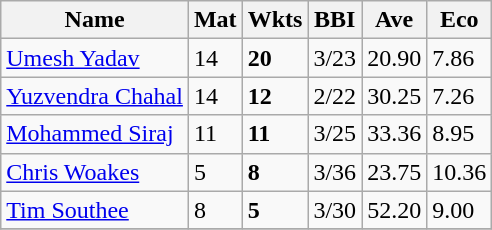<table class="wikitable">
<tr>
<th>Name</th>
<th>Mat</th>
<th>Wkts</th>
<th>BBI</th>
<th>Ave</th>
<th>Eco</th>
</tr>
<tr>
<td style="text-align:left"><a href='#'>Umesh Yadav</a></td>
<td>14</td>
<td><strong>20</strong></td>
<td>3/23</td>
<td>20.90</td>
<td>7.86</td>
</tr>
<tr>
<td style="text-align:left"><a href='#'>Yuzvendra Chahal</a></td>
<td>14</td>
<td><strong>12</strong></td>
<td>2/22</td>
<td>30.25</td>
<td>7.26</td>
</tr>
<tr>
<td style="text-align:left"><a href='#'>Mohammed Siraj</a></td>
<td>11</td>
<td><strong>11</strong></td>
<td>3/25</td>
<td>33.36</td>
<td>8.95</td>
</tr>
<tr>
<td style="text-align:left"><a href='#'>Chris Woakes</a></td>
<td>5</td>
<td><strong>8</strong></td>
<td>3/36</td>
<td>23.75</td>
<td>10.36</td>
</tr>
<tr>
<td style="text-align:left"><a href='#'>Tim Southee</a></td>
<td>8</td>
<td><strong>5</strong></td>
<td>3/30</td>
<td>52.20</td>
<td>9.00</td>
</tr>
<tr>
</tr>
</table>
